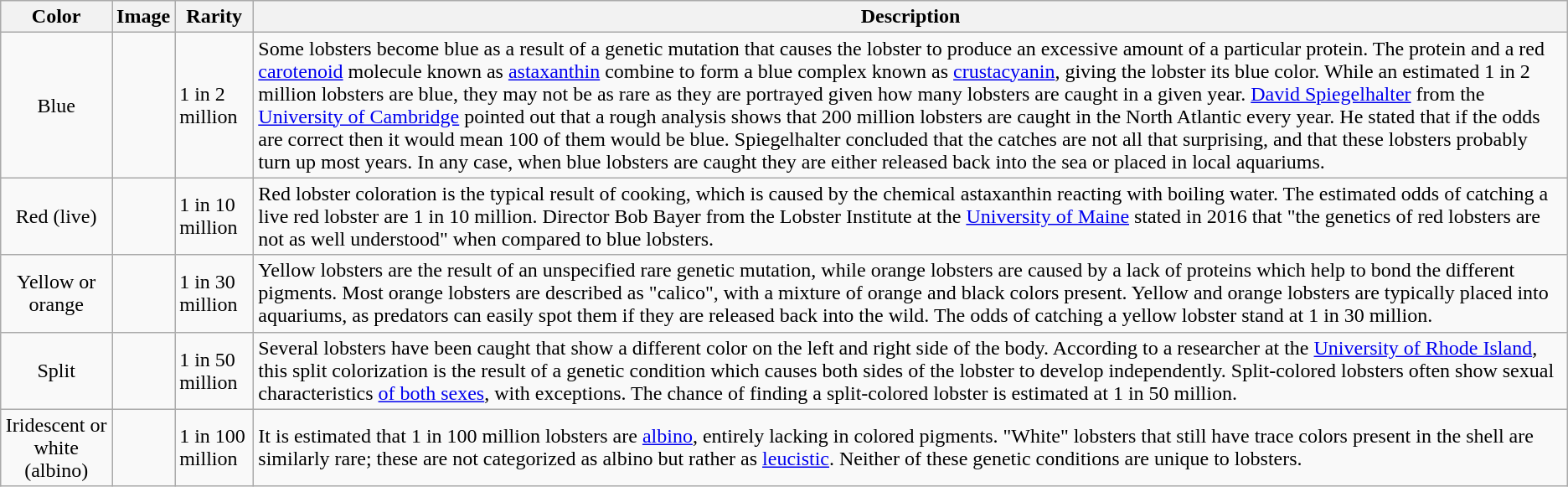<table class="wikitable sortable">
<tr>
<th>Color</th>
<th scope="col" class="unsortable">Image</th>
<th>Rarity</th>
<th scope="col" class="unsortable">Description</th>
</tr>
<tr>
<td style="text-align: center;">Blue</td>
<td></td>
<td>1 in 2 million</td>
<td>Some lobsters become blue as a result of a genetic mutation that causes the lobster to produce an excessive amount of a particular protein. The protein and a red <a href='#'>carotenoid</a> molecule known as <a href='#'>astaxanthin</a> combine to form a blue complex known as <a href='#'>crustacyanin</a>, giving the lobster its blue color. While an estimated 1 in 2 million lobsters are blue, they may not be as rare as they are portrayed given how many lobsters are caught in a given year. <a href='#'>David Spiegelhalter</a> from the <a href='#'>University of Cambridge</a> pointed out that a rough analysis shows that 200 million lobsters are caught in the North Atlantic every year. He stated that if the odds are correct then it would mean 100 of them would be blue. Spiegelhalter concluded that the catches are not all that surprising, and that these lobsters probably turn up most years. In any case, when blue lobsters are caught they are either released back into the sea or placed in local aquariums.</td>
</tr>
<tr>
<td style="text-align: center;">Red (live)</td>
<td></td>
<td>1 in 10 million</td>
<td>Red lobster coloration is the typical result of cooking, which is caused by the chemical astaxanthin reacting with boiling water. The estimated odds of catching a live red lobster are 1 in 10 million. Director Bob Bayer from the Lobster Institute at the <a href='#'>University of Maine</a> stated in 2016 that "the genetics of red lobsters are not as well understood" when compared to blue lobsters.</td>
</tr>
<tr>
<td style="text-align: center;">Yellow or orange</td>
<td></td>
<td>1 in 30 million</td>
<td>Yellow lobsters are the result of an unspecified rare genetic mutation, while orange lobsters are caused by a lack of proteins which help to bond the different pigments. Most orange lobsters are described as "calico", with a mixture of orange and black colors present. Yellow and orange lobsters are typically placed into aquariums, as predators can easily spot them if they are released back into the wild. The odds of catching a yellow lobster stand at 1 in 30 million.</td>
</tr>
<tr>
<td style="text-align: center;">Split</td>
<td></td>
<td>1 in 50 million</td>
<td>Several lobsters have been caught that show a different color on the left and right side of the body. According to a researcher at the <a href='#'>University of Rhode Island</a>, this split colorization is the result of a genetic condition which causes both sides of the lobster to develop independently. Split-colored lobsters often show sexual characteristics <a href='#'>of both sexes</a>, with exceptions. The chance of finding a split-colored lobster is estimated at 1 in 50 million.</td>
</tr>
<tr>
<td style="text-align: center;">Iridescent or white (albino)</td>
<td></td>
<td>1 in 100 million</td>
<td>It is estimated that 1 in 100 million lobsters are <a href='#'>albino</a>, entirely lacking in colored pigments. "White" lobsters that still have trace colors present in the shell are similarly rare; these are not categorized as albino but rather as <a href='#'>leucistic</a>. Neither of these genetic conditions are unique to lobsters.</td>
</tr>
</table>
